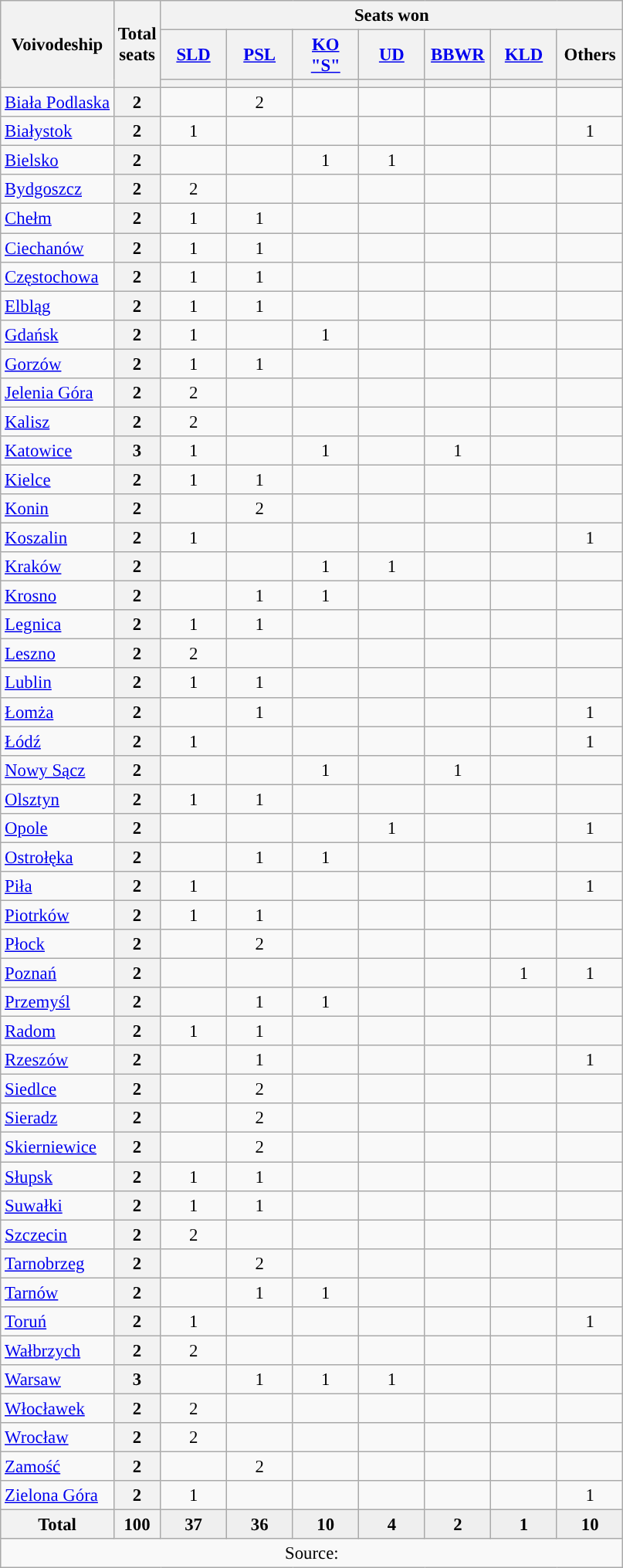<table class="wikitable" style="text-align:center; font-size:95%">
<tr>
<th rowspan="3">Voivodeship</th>
<th rowspan="3" style="width:25px;">Total seats</th>
<th colspan="7">Seats won</th>
</tr>
<tr style="height:42px; text-align:center; background-color:#E9E9E9;">
<th style="width:50px;"><a href='#'>SLD</a></th>
<th style="width:50px;"><a href='#'>PSL</a></th>
<th style="width:50px;"><a href='#'>KO "S"</a></th>
<th style="width:50px;"><a href='#'>UD</a></th>
<th style="width:50px;"><a href='#'>BBWR</a></th>
<th style="width:50px;"><a href='#'>KLD</a></th>
<th style="width:50px;">Others</th>
</tr>
<tr>
<th style="background:"></th>
<th style="background:"></th>
<th style="background:"></th>
<th style="background:"></th>
<th style="background:"></th>
<th style="background:"></th>
<th style="background:"></th>
</tr>
<tr>
<td align="left"><a href='#'>Biała Podlaska</a></td>
<th>2</th>
<td></td>
<td>2</td>
<td></td>
<td></td>
<td></td>
<td></td>
<td></td>
</tr>
<tr>
<td align="left"><a href='#'>Białystok</a></td>
<th>2</th>
<td>1</td>
<td></td>
<td></td>
<td></td>
<td></td>
<td></td>
<td>1</td>
</tr>
<tr>
<td align="left"><a href='#'>Bielsko</a></td>
<th>2</th>
<td></td>
<td></td>
<td>1</td>
<td>1</td>
<td></td>
<td></td>
<td></td>
</tr>
<tr>
<td align="left"><a href='#'>Bydgoszcz</a></td>
<th>2</th>
<td>2</td>
<td></td>
<td></td>
<td></td>
<td></td>
<td></td>
<td></td>
</tr>
<tr>
<td align="left"><a href='#'>Chełm</a></td>
<th>2</th>
<td>1</td>
<td>1</td>
<td></td>
<td></td>
<td></td>
<td></td>
<td></td>
</tr>
<tr>
<td align="left"><a href='#'>Ciechanów</a></td>
<th>2</th>
<td>1</td>
<td>1</td>
<td></td>
<td></td>
<td></td>
<td></td>
<td></td>
</tr>
<tr>
<td align="left"><a href='#'>Częstochowa</a></td>
<th>2</th>
<td>1</td>
<td>1</td>
<td></td>
<td></td>
<td></td>
<td></td>
<td></td>
</tr>
<tr>
<td align="left"><a href='#'>Elbląg</a></td>
<th>2</th>
<td>1</td>
<td>1</td>
<td></td>
<td></td>
<td></td>
<td></td>
<td></td>
</tr>
<tr>
<td align="left"><a href='#'>Gdańsk</a></td>
<th>2</th>
<td>1</td>
<td></td>
<td>1</td>
<td></td>
<td></td>
<td></td>
<td></td>
</tr>
<tr>
<td align="left"><a href='#'>Gorzów</a></td>
<th>2</th>
<td>1</td>
<td>1</td>
<td></td>
<td></td>
<td></td>
<td></td>
<td></td>
</tr>
<tr>
<td align="left"><a href='#'>Jelenia Góra</a></td>
<th>2</th>
<td>2</td>
<td></td>
<td></td>
<td></td>
<td></td>
<td></td>
<td></td>
</tr>
<tr>
<td align="left"><a href='#'>Kalisz</a></td>
<th>2</th>
<td>2</td>
<td></td>
<td></td>
<td></td>
<td></td>
<td></td>
<td></td>
</tr>
<tr>
<td align="left"><a href='#'>Katowice</a></td>
<th>3</th>
<td>1</td>
<td></td>
<td>1</td>
<td></td>
<td>1</td>
<td></td>
<td></td>
</tr>
<tr>
<td align="left"><a href='#'>Kielce</a></td>
<th>2</th>
<td>1</td>
<td>1</td>
<td></td>
<td></td>
<td></td>
<td></td>
<td></td>
</tr>
<tr>
<td align="left"><a href='#'>Konin</a></td>
<th>2</th>
<td></td>
<td>2</td>
<td></td>
<td></td>
<td></td>
<td></td>
<td></td>
</tr>
<tr>
<td align="left"><a href='#'>Koszalin</a></td>
<th>2</th>
<td>1</td>
<td></td>
<td></td>
<td></td>
<td></td>
<td></td>
<td>1</td>
</tr>
<tr>
<td align="left"><a href='#'>Kraków</a></td>
<th>2</th>
<td></td>
<td></td>
<td>1</td>
<td>1</td>
<td></td>
<td></td>
<td></td>
</tr>
<tr>
<td align="left"><a href='#'>Krosno</a></td>
<th>2</th>
<td></td>
<td>1</td>
<td>1</td>
<td></td>
<td></td>
<td></td>
<td></td>
</tr>
<tr>
<td align="left"><a href='#'>Legnica</a></td>
<th>2</th>
<td>1</td>
<td>1</td>
<td></td>
<td></td>
<td></td>
<td></td>
<td></td>
</tr>
<tr>
<td align="left"><a href='#'>Leszno</a></td>
<th>2</th>
<td>2</td>
<td></td>
<td></td>
<td></td>
<td></td>
<td></td>
<td></td>
</tr>
<tr>
<td align="left"><a href='#'>Lublin</a></td>
<th>2</th>
<td>1</td>
<td>1</td>
<td></td>
<td></td>
<td></td>
<td></td>
<td></td>
</tr>
<tr>
<td align="left"><a href='#'>Łomża</a></td>
<th>2</th>
<td></td>
<td>1</td>
<td></td>
<td></td>
<td></td>
<td></td>
<td>1</td>
</tr>
<tr>
<td align="left"><a href='#'>Łódź</a></td>
<th>2</th>
<td>1</td>
<td></td>
<td></td>
<td></td>
<td></td>
<td></td>
<td>1</td>
</tr>
<tr>
<td align="left"><a href='#'>Nowy Sącz</a></td>
<th>2</th>
<td></td>
<td></td>
<td>1</td>
<td></td>
<td>1</td>
<td></td>
<td></td>
</tr>
<tr>
<td align="left"><a href='#'>Olsztyn</a></td>
<th>2</th>
<td>1</td>
<td>1</td>
<td></td>
<td></td>
<td></td>
<td></td>
<td></td>
</tr>
<tr>
<td align="left"><a href='#'>Opole</a></td>
<th>2</th>
<td></td>
<td></td>
<td></td>
<td>1</td>
<td></td>
<td></td>
<td>1</td>
</tr>
<tr>
<td align="left"><a href='#'>Ostrołęka</a></td>
<th>2</th>
<td></td>
<td>1</td>
<td>1</td>
<td></td>
<td></td>
<td></td>
<td></td>
</tr>
<tr>
<td align="left"><a href='#'>Piła</a></td>
<th>2</th>
<td>1</td>
<td></td>
<td></td>
<td></td>
<td></td>
<td></td>
<td>1</td>
</tr>
<tr>
<td align="left"><a href='#'>Piotrków</a></td>
<th>2</th>
<td>1</td>
<td>1</td>
<td></td>
<td></td>
<td></td>
<td></td>
<td></td>
</tr>
<tr>
<td align="left"><a href='#'>Płock</a></td>
<th>2</th>
<td></td>
<td>2</td>
<td></td>
<td></td>
<td></td>
<td></td>
<td></td>
</tr>
<tr>
<td align="left"><a href='#'>Poznań</a></td>
<th>2</th>
<td></td>
<td></td>
<td></td>
<td></td>
<td></td>
<td>1</td>
<td>1</td>
</tr>
<tr>
<td align="left"><a href='#'>Przemyśl</a></td>
<th>2</th>
<td></td>
<td>1</td>
<td>1</td>
<td></td>
<td></td>
<td></td>
<td></td>
</tr>
<tr>
<td align="left"><a href='#'>Radom</a></td>
<th>2</th>
<td>1</td>
<td>1</td>
<td></td>
<td></td>
<td></td>
<td></td>
<td></td>
</tr>
<tr>
<td align="left"><a href='#'>Rzeszów</a></td>
<th>2</th>
<td></td>
<td>1</td>
<td></td>
<td></td>
<td></td>
<td></td>
<td>1</td>
</tr>
<tr>
<td align="left"><a href='#'>Siedlce</a></td>
<th>2</th>
<td></td>
<td>2</td>
<td></td>
<td></td>
<td></td>
<td></td>
<td></td>
</tr>
<tr>
<td align="left"><a href='#'>Sieradz</a></td>
<th>2</th>
<td></td>
<td>2</td>
<td></td>
<td></td>
<td></td>
<td></td>
<td></td>
</tr>
<tr>
<td align="left"><a href='#'>Skierniewice</a></td>
<th>2</th>
<td></td>
<td>2</td>
<td></td>
<td></td>
<td></td>
<td></td>
<td></td>
</tr>
<tr>
<td align="left"><a href='#'>Słupsk</a></td>
<th>2</th>
<td>1</td>
<td>1</td>
<td></td>
<td></td>
<td></td>
<td></td>
<td></td>
</tr>
<tr>
<td align="left"><a href='#'>Suwałki</a></td>
<th>2</th>
<td>1</td>
<td>1</td>
<td></td>
<td></td>
<td></td>
<td></td>
<td></td>
</tr>
<tr>
<td align="left"><a href='#'>Szczecin</a></td>
<th>2</th>
<td>2</td>
<td></td>
<td></td>
<td></td>
<td></td>
<td></td>
<td></td>
</tr>
<tr>
<td align="left"><a href='#'>Tarnobrzeg</a></td>
<th>2</th>
<td></td>
<td>2</td>
<td></td>
<td></td>
<td></td>
<td></td>
<td></td>
</tr>
<tr>
<td align="left"><a href='#'>Tarnów</a></td>
<th>2</th>
<td></td>
<td>1</td>
<td>1</td>
<td></td>
<td></td>
<td></td>
<td></td>
</tr>
<tr>
<td align="left"><a href='#'>Toruń</a></td>
<th>2</th>
<td>1</td>
<td></td>
<td></td>
<td></td>
<td></td>
<td></td>
<td>1</td>
</tr>
<tr>
<td align="left"><a href='#'>Wałbrzych</a></td>
<th>2</th>
<td>2</td>
<td></td>
<td></td>
<td></td>
<td></td>
<td></td>
<td></td>
</tr>
<tr>
<td align="left"><a href='#'>Warsaw</a></td>
<th>3</th>
<td></td>
<td>1</td>
<td>1</td>
<td>1</td>
<td></td>
<td></td>
<td></td>
</tr>
<tr>
<td align="left"><a href='#'>Włocławek</a></td>
<th>2</th>
<td>2</td>
<td></td>
<td></td>
<td></td>
<td></td>
<td></td>
<td></td>
</tr>
<tr>
<td align="left"><a href='#'>Wrocław</a></td>
<th>2</th>
<td>2</td>
<td></td>
<td></td>
<td></td>
<td></td>
<td></td>
<td></td>
</tr>
<tr>
<td align="left"><a href='#'>Zamość</a></td>
<th>2</th>
<td></td>
<td>2</td>
<td></td>
<td></td>
<td></td>
<td></td>
<td></td>
</tr>
<tr>
<td align="left"><a href='#'>Zielona Góra</a></td>
<th>2</th>
<td>1</td>
<td></td>
<td></td>
<td></td>
<td></td>
<td></td>
<td>1</td>
</tr>
<tr style="background:#EFEFEF; font-weight:bold;">
<th align="center">Total</th>
<th>100</th>
<td>37</td>
<td>36</td>
<td>10</td>
<td>4</td>
<td>2</td>
<td>1</td>
<td>10</td>
</tr>
<tr>
<td colspan="9" align="center">Source: </td>
</tr>
</table>
